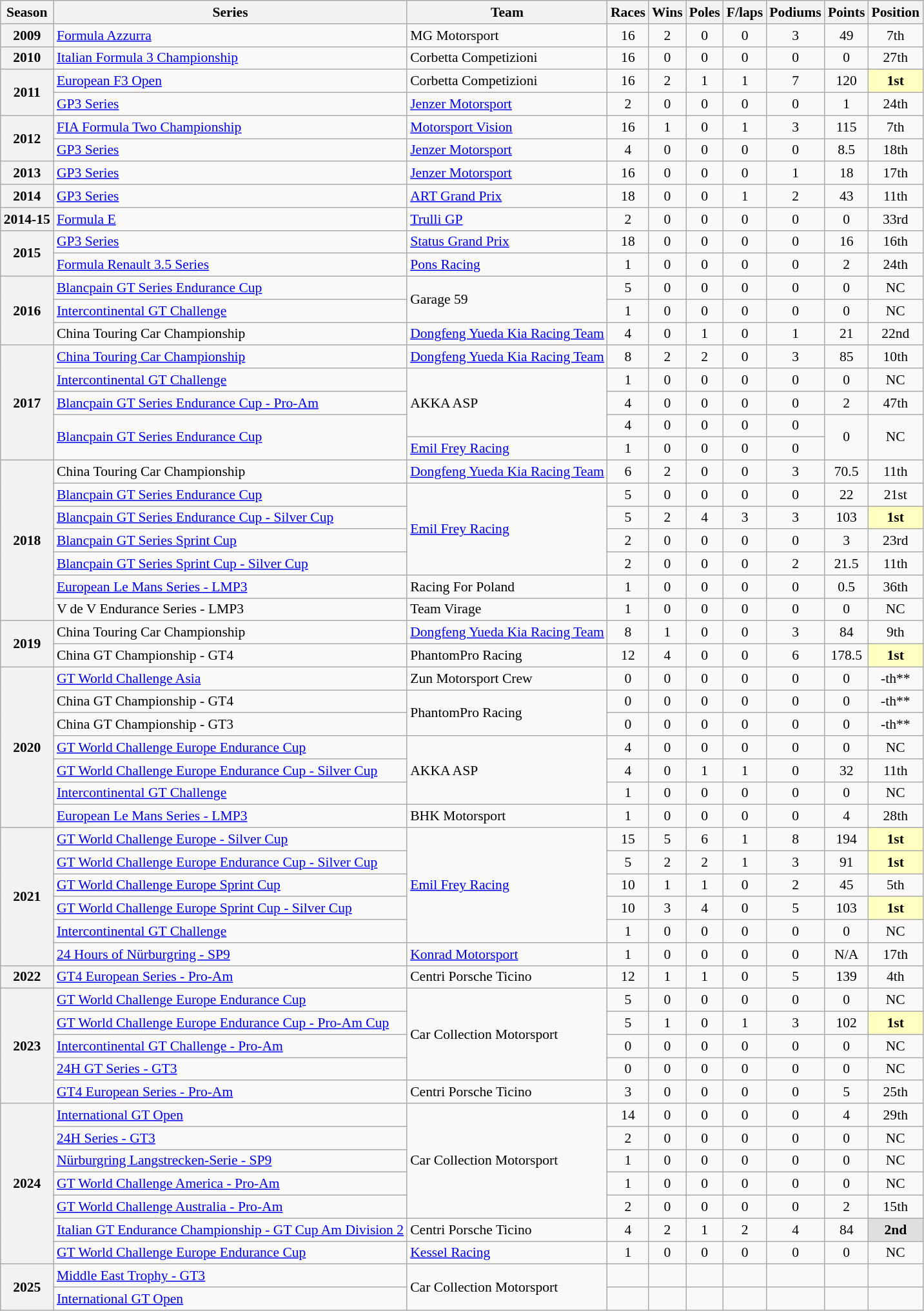<table class="wikitable" style="font-size: 90%; text-align:center">
<tr>
<th>Season</th>
<th>Series</th>
<th>Team</th>
<th>Races</th>
<th>Wins</th>
<th>Poles</th>
<th>F/laps</th>
<th>Podiums</th>
<th>Points</th>
<th>Position</th>
</tr>
<tr>
<th>2009</th>
<td align=left><a href='#'>Formula Azzurra</a></td>
<td align=left>MG Motorsport</td>
<td>16</td>
<td>2</td>
<td>0</td>
<td>0</td>
<td>3</td>
<td>49</td>
<td>7th</td>
</tr>
<tr>
<th>2010</th>
<td align=left><a href='#'>Italian Formula 3 Championship</a></td>
<td align=left>Corbetta Competizioni</td>
<td>16</td>
<td>0</td>
<td>0</td>
<td>0</td>
<td>0</td>
<td>0</td>
<td>27th</td>
</tr>
<tr>
<th rowspan=2>2011</th>
<td align=left><a href='#'>European F3 Open</a></td>
<td align=left>Corbetta Competizioni</td>
<td>16</td>
<td>2</td>
<td>1</td>
<td>1</td>
<td>7</td>
<td>120</td>
<td style="background:#FFFFBF;"><strong>1st</strong></td>
</tr>
<tr>
<td align=left><a href='#'>GP3 Series</a></td>
<td align=left><a href='#'>Jenzer Motorsport</a></td>
<td>2</td>
<td>0</td>
<td>0</td>
<td>0</td>
<td>0</td>
<td>1</td>
<td>24th</td>
</tr>
<tr>
<th rowspan=2>2012</th>
<td align=left><a href='#'>FIA Formula Two Championship</a></td>
<td align=left><a href='#'>Motorsport Vision</a></td>
<td>16</td>
<td>1</td>
<td>0</td>
<td>1</td>
<td>3</td>
<td>115</td>
<td>7th</td>
</tr>
<tr>
<td align=left><a href='#'>GP3 Series</a></td>
<td align=left><a href='#'>Jenzer Motorsport</a></td>
<td>4</td>
<td>0</td>
<td>0</td>
<td>0</td>
<td>0</td>
<td>8.5</td>
<td>18th</td>
</tr>
<tr>
<th>2013</th>
<td align=left><a href='#'>GP3 Series</a></td>
<td align=left><a href='#'>Jenzer Motorsport</a></td>
<td>16</td>
<td>0</td>
<td>0</td>
<td>0</td>
<td>1</td>
<td>18</td>
<td>17th</td>
</tr>
<tr>
<th>2014</th>
<td align=left><a href='#'>GP3 Series</a></td>
<td align=left><a href='#'>ART Grand Prix</a></td>
<td>18</td>
<td>0</td>
<td>0</td>
<td>1</td>
<td>2</td>
<td>43</td>
<td>11th</td>
</tr>
<tr>
<th nowrap>2014-15</th>
<td align=left><a href='#'>Formula E</a></td>
<td align=left><a href='#'>Trulli GP</a></td>
<td>2</td>
<td>0</td>
<td>0</td>
<td>0</td>
<td>0</td>
<td>0</td>
<td>33rd</td>
</tr>
<tr>
<th rowspan=2>2015</th>
<td align=left><a href='#'>GP3 Series</a></td>
<td align=left><a href='#'>Status Grand Prix</a></td>
<td>18</td>
<td>0</td>
<td>0</td>
<td>0</td>
<td>0</td>
<td>16</td>
<td>16th</td>
</tr>
<tr>
<td align=left><a href='#'>Formula Renault 3.5 Series</a></td>
<td align=left><a href='#'>Pons Racing</a></td>
<td>1</td>
<td>0</td>
<td>0</td>
<td>0</td>
<td>0</td>
<td>2</td>
<td>24th</td>
</tr>
<tr>
<th rowspan=3>2016</th>
<td align=left><a href='#'>Blancpain GT Series Endurance Cup</a></td>
<td rowspan="2" align="left">Garage 59</td>
<td>5</td>
<td>0</td>
<td>0</td>
<td>0</td>
<td>0</td>
<td>0</td>
<td>NC</td>
</tr>
<tr>
<td align="left"><a href='#'>Intercontinental GT Challenge</a></td>
<td>1</td>
<td>0</td>
<td>0</td>
<td>0</td>
<td>0</td>
<td>0</td>
<td>NC</td>
</tr>
<tr>
<td align="left">China Touring Car Championship</td>
<td align="left"><a href='#'>Dongfeng Yueda Kia Racing Team</a></td>
<td>4</td>
<td>0</td>
<td>1</td>
<td>0</td>
<td>1</td>
<td>21</td>
<td>22nd</td>
</tr>
<tr>
<th rowspan=5>2017</th>
<td align=left><a href='#'>China Touring Car Championship</a></td>
<td align=left><a href='#'>Dongfeng Yueda Kia Racing Team</a></td>
<td>8</td>
<td>2</td>
<td>2</td>
<td>0</td>
<td>3</td>
<td>85</td>
<td>10th</td>
</tr>
<tr>
<td align=left><a href='#'>Intercontinental GT Challenge</a></td>
<td rowspan="3" align="left">AKKA ASP</td>
<td>1</td>
<td>0</td>
<td>0</td>
<td>0</td>
<td>0</td>
<td>0</td>
<td>NC</td>
</tr>
<tr>
<td align=left><a href='#'>Blancpain GT Series Endurance Cup - Pro-Am</a></td>
<td>4</td>
<td>0</td>
<td>0</td>
<td>0</td>
<td>0</td>
<td>2</td>
<td>47th</td>
</tr>
<tr>
<td align=left rowspan=2><a href='#'>Blancpain GT Series Endurance Cup</a></td>
<td>4</td>
<td>0</td>
<td>0</td>
<td>0</td>
<td>0</td>
<td rowspan=2>0</td>
<td rowspan=2>NC</td>
</tr>
<tr>
<td align=left><a href='#'>Emil Frey Racing</a></td>
<td>1</td>
<td>0</td>
<td>0</td>
<td>0</td>
<td>0</td>
</tr>
<tr>
<th rowspan="7">2018</th>
<td align=left>China Touring Car Championship</td>
<td align=left><a href='#'>Dongfeng Yueda Kia Racing Team</a></td>
<td>6</td>
<td>2</td>
<td>0</td>
<td>0</td>
<td>3</td>
<td>70.5</td>
<td>11th</td>
</tr>
<tr>
<td align=left><a href='#'>Blancpain GT Series Endurance Cup</a></td>
<td align=left rowspan=4><a href='#'>Emil Frey Racing</a></td>
<td>5</td>
<td>0</td>
<td>0</td>
<td>0</td>
<td>0</td>
<td>22</td>
<td>21st</td>
</tr>
<tr>
<td align=left><a href='#'>Blancpain GT Series Endurance Cup - Silver Cup</a></td>
<td>5</td>
<td>2</td>
<td>4</td>
<td>3</td>
<td>3</td>
<td>103</td>
<td style="background:#FFFFBF;"><strong>1st</strong></td>
</tr>
<tr>
<td align=left><a href='#'>Blancpain GT Series Sprint Cup</a></td>
<td>2</td>
<td>0</td>
<td>0</td>
<td>0</td>
<td>0</td>
<td>3</td>
<td>23rd</td>
</tr>
<tr>
<td align=left><a href='#'>Blancpain GT Series Sprint Cup - Silver Cup</a></td>
<td>2</td>
<td>0</td>
<td>0</td>
<td>0</td>
<td>2</td>
<td>21.5</td>
<td>11th</td>
</tr>
<tr>
<td align=left><a href='#'>European Le Mans Series - LMP3</a></td>
<td align=left>Racing For Poland</td>
<td>1</td>
<td>0</td>
<td>0</td>
<td>0</td>
<td>0</td>
<td>0.5</td>
<td>36th</td>
</tr>
<tr>
<td align=left>V de V Endurance Series - LMP3</td>
<td align=left>Team Virage</td>
<td>1</td>
<td>0</td>
<td>0</td>
<td>0</td>
<td>0</td>
<td>0</td>
<td>NC</td>
</tr>
<tr>
<th rowspan=2>2019</th>
<td align=left>China Touring Car Championship</td>
<td align=left nowrap><a href='#'>Dongfeng Yueda Kia Racing Team</a></td>
<td>8</td>
<td>1</td>
<td>0</td>
<td>0</td>
<td>3</td>
<td>84</td>
<td>9th</td>
</tr>
<tr>
<td align=left>China GT Championship - GT4</td>
<td align=left>PhantomPro Racing</td>
<td>12</td>
<td>4</td>
<td>0</td>
<td>0</td>
<td>6</td>
<td>178.5</td>
<td style="background:#FFFFBF;"><strong>1st</strong></td>
</tr>
<tr>
<th rowspan=7>2020</th>
<td align=left><a href='#'>GT World Challenge Asia</a></td>
<td align=left>Zun Motorsport Crew</td>
<td>0</td>
<td>0</td>
<td>0</td>
<td>0</td>
<td>0</td>
<td>0</td>
<td>-th**</td>
</tr>
<tr>
<td align=left>China GT Championship - GT4</td>
<td align=left rowspan=2>PhantomPro Racing</td>
<td>0</td>
<td>0</td>
<td>0</td>
<td>0</td>
<td>0</td>
<td>0</td>
<td>-th**</td>
</tr>
<tr>
<td align=left>China GT Championship - GT3</td>
<td>0</td>
<td>0</td>
<td>0</td>
<td>0</td>
<td>0</td>
<td>0</td>
<td>-th**</td>
</tr>
<tr>
<td align=left><a href='#'>GT World Challenge Europe Endurance Cup</a></td>
<td rowspan="3" align="left">AKKA ASP</td>
<td>4</td>
<td>0</td>
<td>0</td>
<td>0</td>
<td>0</td>
<td>0</td>
<td>NC</td>
</tr>
<tr>
<td align=left><a href='#'>GT World Challenge Europe Endurance Cup - Silver Cup</a></td>
<td>4</td>
<td>0</td>
<td>1</td>
<td>1</td>
<td>0</td>
<td>32</td>
<td>11th</td>
</tr>
<tr>
<td align=left><a href='#'>Intercontinental GT Challenge</a></td>
<td>1</td>
<td>0</td>
<td>0</td>
<td>0</td>
<td>0</td>
<td>0</td>
<td>NC</td>
</tr>
<tr>
<td align=left><a href='#'>European Le Mans Series - LMP3</a></td>
<td align=left>BHK Motorsport</td>
<td>1</td>
<td>0</td>
<td>0</td>
<td>0</td>
<td>0</td>
<td>4</td>
<td>28th</td>
</tr>
<tr>
<th rowspan="6">2021</th>
<td align=left><a href='#'>GT World Challenge Europe - Silver Cup</a></td>
<td rowspan="5" align="left"><a href='#'>Emil Frey Racing</a></td>
<td>15</td>
<td>5</td>
<td>6</td>
<td>1</td>
<td>8</td>
<td>194</td>
<td style="background:#FFFFBF;"><strong>1st</strong></td>
</tr>
<tr>
<td align="left"><a href='#'>GT World Challenge Europe Endurance Cup - Silver Cup</a></td>
<td>5</td>
<td>2</td>
<td>2</td>
<td>1</td>
<td>3</td>
<td>91</td>
<td style="background:#FFFFBF;"><strong>1st</strong></td>
</tr>
<tr>
<td align="left"><a href='#'>GT World Challenge Europe Sprint Cup</a></td>
<td>10</td>
<td>1</td>
<td>1</td>
<td>0</td>
<td>2</td>
<td>45</td>
<td>5th</td>
</tr>
<tr>
<td align=left><a href='#'>GT World Challenge Europe Sprint Cup - Silver Cup</a></td>
<td>10</td>
<td>3</td>
<td>4</td>
<td>0</td>
<td>5</td>
<td>103</td>
<td style="background:#FFFFBF;"><strong>1st</strong></td>
</tr>
<tr>
<td align=left><a href='#'>Intercontinental GT Challenge</a></td>
<td>1</td>
<td>0</td>
<td>0</td>
<td>0</td>
<td>0</td>
<td>0</td>
<td>NC</td>
</tr>
<tr>
<td align=left><a href='#'>24 Hours of Nürburgring - SP9</a></td>
<td align=left><a href='#'>Konrad Motorsport</a></td>
<td>1</td>
<td>0</td>
<td>0</td>
<td>0</td>
<td>0</td>
<td>N/A</td>
<td>17th</td>
</tr>
<tr>
<th rowspan=1>2022</th>
<td align=left><a href='#'>GT4 European Series - Pro-Am</a></td>
<td align=left rowspan=1>Centri Porsche Ticino</td>
<td>12</td>
<td>1</td>
<td>1</td>
<td>0</td>
<td>5</td>
<td>139</td>
<td>4th</td>
</tr>
<tr>
<th rowspan="5">2023</th>
<td align=left><a href='#'>GT World Challenge Europe Endurance Cup</a></td>
<td rowspan="4" align="left">Car Collection Motorsport</td>
<td>5</td>
<td>0</td>
<td>0</td>
<td>0</td>
<td>0</td>
<td>0</td>
<td>NC</td>
</tr>
<tr>
<td align="left"><a href='#'>GT World Challenge Europe Endurance Cup - Pro-Am Cup</a></td>
<td>5</td>
<td>1</td>
<td>0</td>
<td>1</td>
<td>3</td>
<td>102</td>
<td style="background:#FFFFBF;"><strong>1st</strong></td>
</tr>
<tr>
<td align=left><a href='#'>Intercontinental GT Challenge - Pro-Am</a></td>
<td>0</td>
<td>0</td>
<td>0</td>
<td>0</td>
<td>0</td>
<td>0</td>
<td>NC</td>
</tr>
<tr>
<td align=left><a href='#'>24H GT Series - GT3</a></td>
<td>0</td>
<td>0</td>
<td>0</td>
<td>0</td>
<td>0</td>
<td>0</td>
<td>NC</td>
</tr>
<tr>
<td align=left><a href='#'>GT4 European Series - Pro-Am</a></td>
<td align=left>Centri Porsche Ticino</td>
<td>3</td>
<td>0</td>
<td>0</td>
<td>0</td>
<td>0</td>
<td>5</td>
<td>25th</td>
</tr>
<tr>
<th rowspan="7">2024</th>
<td align=left><a href='#'>International GT Open</a></td>
<td rowspan="5" align="left">Car Collection Motorsport</td>
<td>14</td>
<td>0</td>
<td>0</td>
<td>0</td>
<td>0</td>
<td>4</td>
<td>29th</td>
</tr>
<tr>
<td align=left><a href='#'>24H Series - GT3</a></td>
<td>2</td>
<td>0</td>
<td>0</td>
<td>0</td>
<td>0</td>
<td>0</td>
<td>NC</td>
</tr>
<tr>
<td align=left><a href='#'>Nürburgring Langstrecken-Serie - SP9</a></td>
<td>1</td>
<td>0</td>
<td>0</td>
<td>0</td>
<td>0</td>
<td>0</td>
<td>NC</td>
</tr>
<tr>
<td align=left><a href='#'>GT World Challenge America - Pro-Am</a></td>
<td>1</td>
<td>0</td>
<td>0</td>
<td>0</td>
<td>0</td>
<td>0</td>
<td>NC</td>
</tr>
<tr>
<td align=left><a href='#'>GT World Challenge Australia - Pro-Am</a></td>
<td>2</td>
<td>0</td>
<td>0</td>
<td>0</td>
<td>0</td>
<td>2</td>
<td>15th</td>
</tr>
<tr>
<td align=left nowrap><a href='#'>Italian GT Endurance Championship - GT Cup Am Division 2</a></td>
<td align=left>Centri Porsche Ticino</td>
<td>4</td>
<td>2</td>
<td>1</td>
<td>2</td>
<td>4</td>
<td>84</td>
<td style="background:#DFDFDF"><strong>2nd</strong></td>
</tr>
<tr>
<td align=left><a href='#'>GT World Challenge Europe Endurance Cup</a></td>
<td align=left><a href='#'>Kessel Racing</a></td>
<td>1</td>
<td>0</td>
<td>0</td>
<td>0</td>
<td>0</td>
<td>0</td>
<td>NC</td>
</tr>
<tr>
<th rowspan="2">2025</th>
<td align=left><a href='#'>Middle East Trophy - GT3</a></td>
<td rowspan="2" align="left">Car Collection Motorsport</td>
<td></td>
<td></td>
<td></td>
<td></td>
<td></td>
<td></td>
<td></td>
</tr>
<tr>
<td align=left><a href='#'>International GT Open</a></td>
<td></td>
<td></td>
<td></td>
<td></td>
<td></td>
<td></td>
<td></td>
</tr>
</table>
